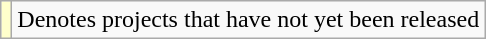<table class="wikitable">
<tr>
<td style="background:#FFFFCC;"></td>
<td>Denotes projects that have not yet been released</td>
</tr>
</table>
